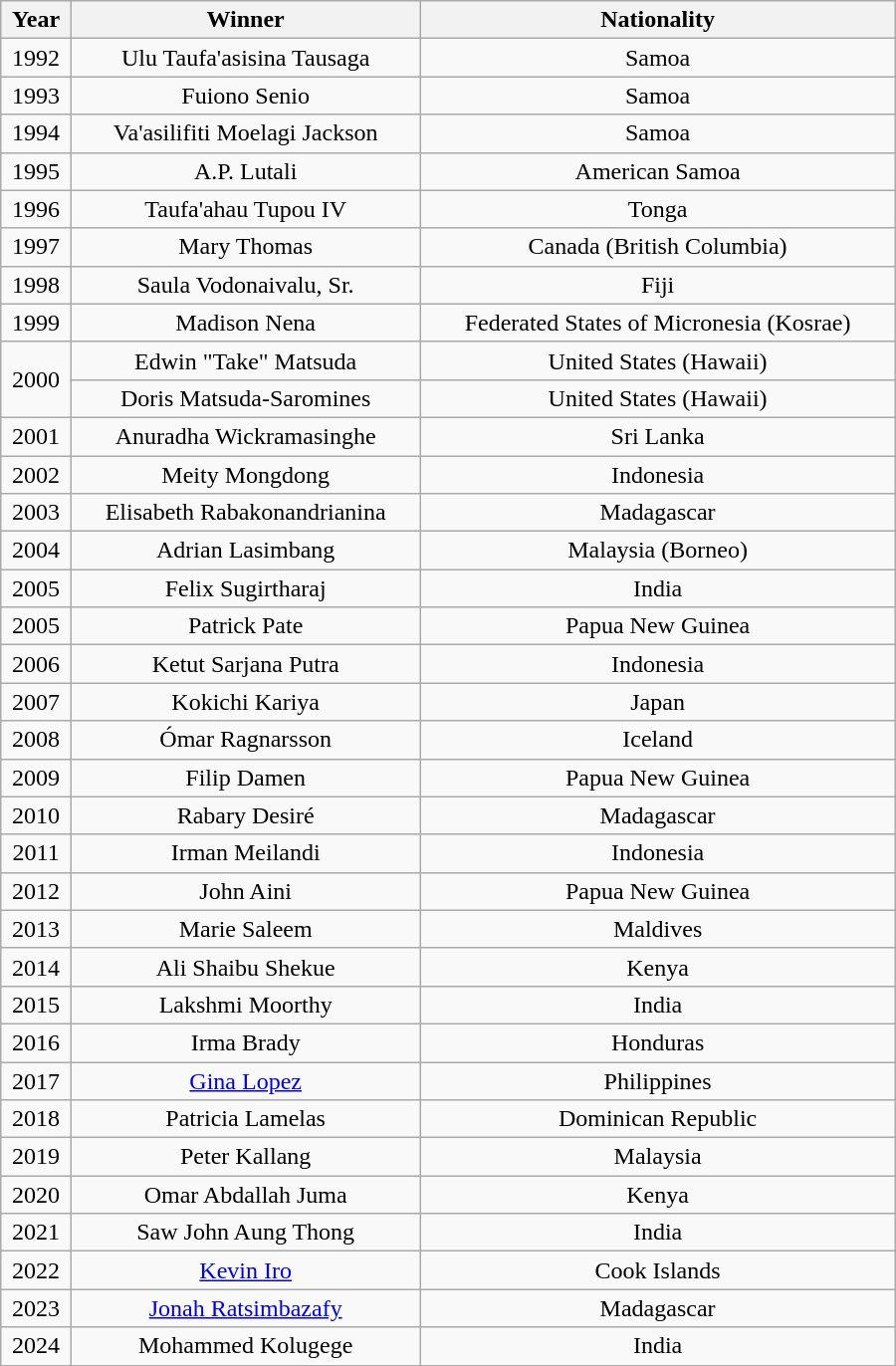<table class="wikitable" style="text-align: center; width: 600px; margin: 1em auto 1em auto;">
<tr>
<th scope="col">Year</th>
<th scope="col">Winner</th>
<th scope="col">Nationality</th>
</tr>
<tr>
<td>1992</td>
<td>Ulu Taufa'asisina Tausaga</td>
<td>Samoa </td>
</tr>
<tr>
<td>1993</td>
<td>Fuiono Senio</td>
<td>Samoa </td>
</tr>
<tr>
<td>1994</td>
<td>Va'asilifiti Moelagi Jackson</td>
<td>Samoa </td>
</tr>
<tr>
<td>1995</td>
<td>A.P. Lutali</td>
<td>American Samoa </td>
</tr>
<tr>
<td>1996</td>
<td>Taufa'ahau Tupou IV</td>
<td>Tonga </td>
</tr>
<tr>
<td>1997</td>
<td>Mary Thomas</td>
<td>Canada (British Columbia) </td>
</tr>
<tr>
<td>1998</td>
<td>Saula Vodonaivalu, Sr.</td>
<td>Fiji </td>
</tr>
<tr>
<td>1999</td>
<td>Madison Nena</td>
<td>Federated States of Micronesia (Kosrae) </td>
</tr>
<tr>
<td rowspan="2">2000</td>
<td>Edwin "Take" Matsuda</td>
<td>United States (Hawaii) </td>
</tr>
<tr>
<td>Doris Matsuda-Saromines</td>
<td>United States (Hawaii) </td>
</tr>
<tr>
<td>2001</td>
<td>Anuradha Wickramasinghe</td>
<td>Sri Lanka </td>
</tr>
<tr>
<td>2002</td>
<td>Meity Mongdong</td>
<td>Indonesia </td>
</tr>
<tr>
<td>2003</td>
<td>Elisabeth Rabakonandrianina</td>
<td>Madagascar </td>
</tr>
<tr>
<td>2004</td>
<td>Adrian Lasimbang</td>
<td>Malaysia (Borneo) </td>
</tr>
<tr>
<td>2005</td>
<td>Felix Sugirtharaj</td>
<td>India </td>
</tr>
<tr>
<td>2005</td>
<td>Patrick Pate</td>
<td>Papua New Guinea </td>
</tr>
<tr>
<td>2006</td>
<td>Ketut Sarjana Putra</td>
<td>Indonesia </td>
</tr>
<tr>
<td>2007</td>
<td>Kokichi Kariya</td>
<td>Japan </td>
</tr>
<tr>
<td>2008</td>
<td>Ómar Ragnarsson</td>
<td>Iceland </td>
</tr>
<tr>
<td>2009</td>
<td>Filip Damen</td>
<td>Papua New Guinea </td>
</tr>
<tr>
<td>2010</td>
<td>Rabary Desiré</td>
<td>Madagascar </td>
</tr>
<tr>
<td>2011</td>
<td>Irman Meilandi</td>
<td>Indonesia </td>
</tr>
<tr>
<td>2012</td>
<td>John Aini</td>
<td>Papua New Guinea </td>
</tr>
<tr>
<td>2013</td>
<td>Marie Saleem</td>
<td>Maldives </td>
</tr>
<tr>
<td>2014</td>
<td>Ali Shaibu Shekue</td>
<td>Kenya </td>
</tr>
<tr>
<td>2015</td>
<td>Lakshmi Moorthy</td>
<td>India </td>
</tr>
<tr>
<td>2016</td>
<td>Irma Brady</td>
<td>Honduras </td>
</tr>
<tr>
<td>2017</td>
<td><a href='#'>Gina Lopez</a></td>
<td>Philippines </td>
</tr>
<tr>
<td>2018</td>
<td>Patricia Lamelas</td>
<td>Dominican Republic </td>
</tr>
<tr>
<td>2019</td>
<td>Peter Kallang</td>
<td>Malaysia </td>
</tr>
<tr>
<td>2020</td>
<td>Omar Abdallah Juma</td>
<td>Kenya </td>
</tr>
<tr>
<td>2021</td>
<td>Saw John Aung Thong</td>
<td>India </td>
</tr>
<tr>
<td>2022</td>
<td><a href='#'>Kevin Iro</a></td>
<td>Cook Islands </td>
</tr>
<tr>
<td>2023</td>
<td><a href='#'>Jonah Ratsimbazafy</a></td>
<td>Madagascar </td>
</tr>
<tr>
<td>2024</td>
<td>Mohammed Kolugege</td>
<td>India </td>
</tr>
</table>
